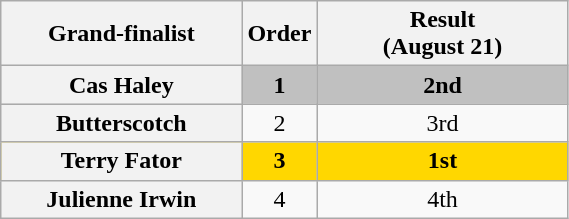<table class="wikitable sortable plainrowheaders" style="text-align:center; width:30%;">
<tr>
<th " class="unsortable style="width:15em;">Grand-finalist</th>
<th data-sort-type="number" style="width:1em;">Order</th>
<th data-sort-type="number" style="width:10em;">Result <br> (August 21)</th>
</tr>
<tr bgcolor=Silver>
<th scope="row"><strong>Cas Haley</strong></th>
<td><strong>1</strong></td>
<td><strong>2nd</strong></td>
</tr>
<tr>
<th scope="row">Butterscotch</th>
<td>2</td>
<td>3rd</td>
</tr>
<tr bgcolor=gold>
<th scope="row"><strong>Terry Fator</strong></th>
<td><strong>3</strong></td>
<td><strong>1st</strong></td>
</tr>
<tr>
<th scope="row">Julienne Irwin</th>
<td>4</td>
<td>4th</td>
</tr>
</table>
